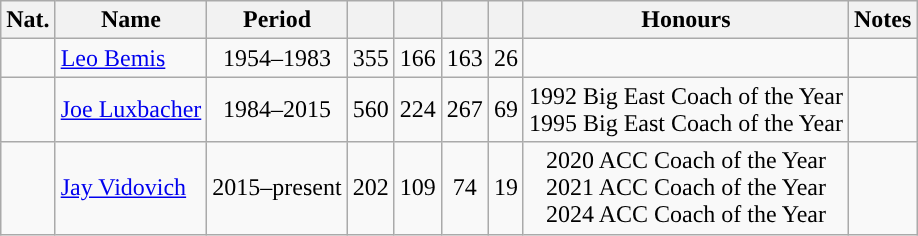<table class="wikitable" style="text-align: center;">
<tr>
<th>Nat.</th>
<th>Name</th>
<th>Period</th>
<th></th>
<th></th>
<th></th>
<th></th>
<th>Honours</th>
<th>Notes</th>
</tr>
<tr>
<td></td>
<td align=left><a href='#'>Leo Bemis</a></td>
<td>1954–1983</td>
<td>355</td>
<td>166</td>
<td>163</td>
<td>26</td>
<td></td>
</tr>
<tr>
<td></td>
<td align=left><a href='#'>Joe Luxbacher</a></td>
<td>1984–2015</td>
<td>560</td>
<td>224</td>
<td>267</td>
<td>69</td>
<td>1992 Big East Coach of the Year<br>1995 Big East Coach of the Year</td>
<td></td>
</tr>
<tr>
<td></td>
<td align=left><a href='#'>Jay Vidovich</a></td>
<td align=left>2015–present</td>
<td>202</td>
<td>109</td>
<td>74</td>
<td>19</td>
<td>2020 ACC Coach of the Year<br>2021 ACC Coach of the Year<br>2024 ACC Coach of the Year</td>
<td></td>
</tr>
</table>
